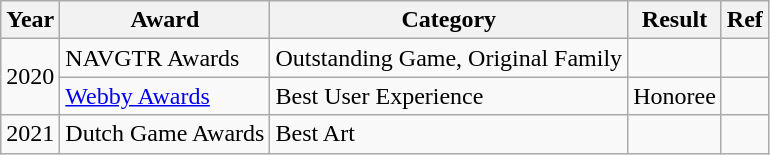<table class="wikitable">
<tr>
<th>Year</th>
<th>Award</th>
<th>Category</th>
<th>Result</th>
<th>Ref</th>
</tr>
<tr>
<td rowspan="2">2020</td>
<td>NAVGTR Awards</td>
<td>Outstanding Game, Original Family</td>
<td></td>
<td></td>
</tr>
<tr>
<td><a href='#'>Webby Awards</a></td>
<td>Best User Experience</td>
<td>Honoree</td>
<td></td>
</tr>
<tr>
<td rowspan="1">2021</td>
<td>Dutch Game Awards</td>
<td>Best Art</td>
<td></td>
<td></td>
</tr>
</table>
